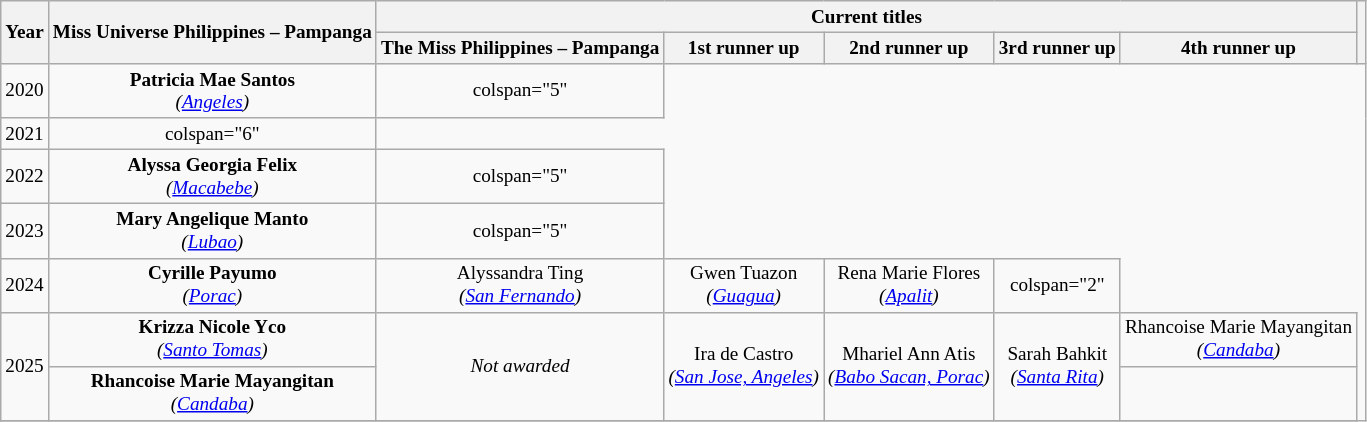<table class="wikitable" style="text-align:center; font-size:80%">
<tr>
<th rowspan="2">Year</th>
<th rowspan="2">Miss Universe Philippines – Pampanga</th>
<th colspan="5">Current titles</th>
<th rowspan=" 2"></th>
</tr>
<tr>
<th>The Miss Philippines – Pampanga</th>
<th>1st runner up</th>
<th>2nd runner up</th>
<th>3rd runner up</th>
<th>4th runner up</th>
</tr>
<tr>
<td>2020</td>
<td><strong>Patricia Mae Santos</strong><br><em>(<a href='#'>Angeles</a>)</em></td>
<td>colspan="5" </td>
</tr>
<tr>
<td>2021</td>
<td>colspan="6" </td>
</tr>
<tr>
<td>2022</td>
<td><strong>Alyssa Georgia Felix</strong><br><em>(<a href='#'>Macabebe</a>)</em></td>
<td>colspan="5" </td>
</tr>
<tr>
<td>2023</td>
<td><strong>Mary Angelique Manto</strong><br><em>(<a href='#'>Lubao</a>)</em></td>
<td>colspan="5" </td>
</tr>
<tr>
<td>2024</td>
<td><strong>Cyrille Payumo</strong><br><em>(<a href='#'>Porac</a>)</em></td>
<td>Alyssandra Ting<br><em>(<a href='#'>San Fernando</a>)</em></td>
<td>Gwen Tuazon<br><em>(<a href='#'>Guagua</a>)</em></td>
<td>Rena Marie Flores<br><em>(<a href='#'>Apalit</a>)</em></td>
<td>colspan="2" </td>
</tr>
<tr>
<td rowspan="2">2025</td>
<td><strong>Krizza Nicole Yco</strong><br><em>(<a href='#'>Santo Tomas</a>)</em></td>
<td rowspan="2"><em>Not awarded</em></td>
<td rowspan="2">Ira de Castro<br><em>(<a href='#'>San Jose, Angeles</a>)</em></td>
<td rowspan="2">Mhariel Ann Atis<br><em>(<a href='#'>Babo Sacan, Porac</a>)</em></td>
<td rowspan="2">Sarah Bahkit<br><em>(<a href='#'>Santa Rita</a>)</em></td>
<td>Rhancoise Marie Mayangitan<br><em>(<a href='#'>Candaba</a>)</em></td>
</tr>
<tr>
<td><strong>Rhancoise Marie Mayangitan</strong><br><em>(<a href='#'>Candaba</a>)</em><br><em></td>
<td></td>
</tr>
<tr>
</tr>
</table>
